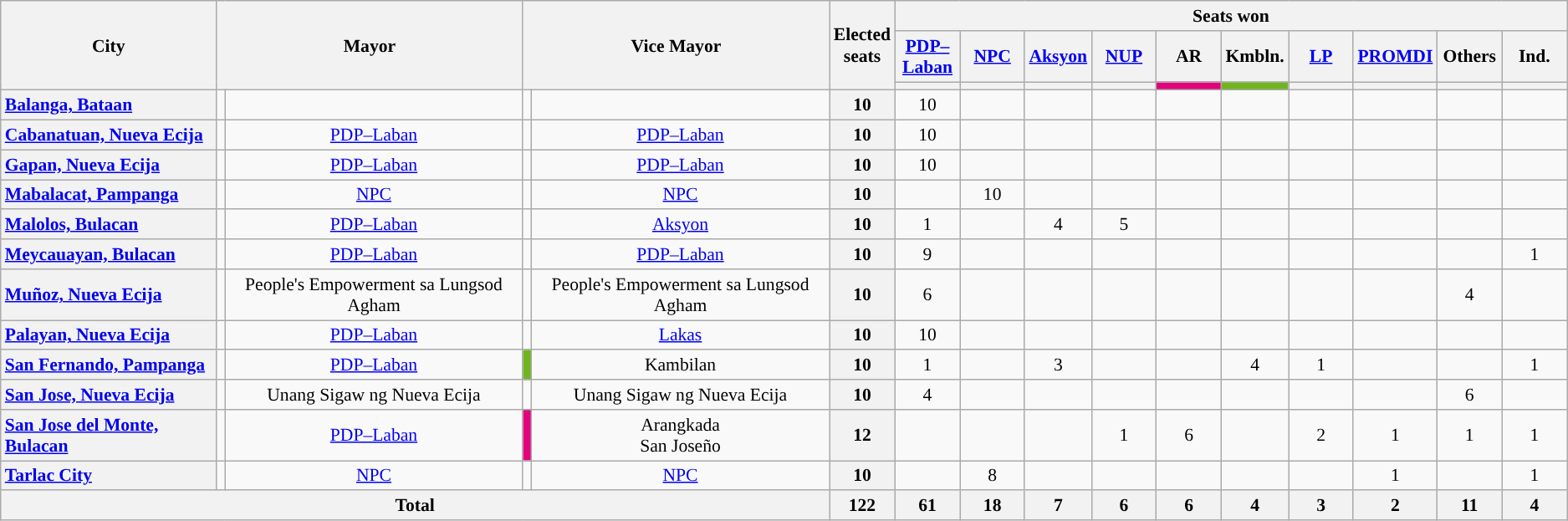<table class="wikitable" style="text-align:center; font-size: 0.9em;">
<tr>
<th rowspan="3">City</th>
<th colspan="2" rowspan="3" style="width:60px;">Mayor</th>
<th colspan="2" rowspan="3" style="width:60px;">Vice Mayor</th>
<th rowspan="3">Elected<br>seats</th>
<th colspan="10">Seats won</th>
</tr>
<tr>
<th class="unsortable" style="width:45px;"><a href='#'>PDP–Laban</a></th>
<th class="unsortable" style="width:45px;"><a href='#'>NPC</a></th>
<th class="unsortable" style="width:45px;"><a href='#'>Aksyon</a></th>
<th class="unsortable" style="width:45px;"><a href='#'>NUP</a></th>
<th class="unsortable" style="width:45px;">AR</th>
<th class="unsortable" style="width:45px;">Kmbln.</th>
<th class="unsortable" style="width:45px;"><a href='#'>LP</a></th>
<th class="unsortable" style="width:45px;"><a href='#'>PROMDI</a></th>
<th class="unsortable" style="width:45px;">Others</th>
<th class="unsortable" style="width:45px;">Ind.</th>
</tr>
<tr>
<th style="color:inherit;background:"></th>
<th style="color:inherit;background:"></th>
<th style="color:inherit;background:"></th>
<th style="color:inherit;background:"></th>
<th style="color:inherit;background:#e3027c;"></th>
<th style="color:inherit;background:#70b51e;"></th>
<th style="color:inherit;background:"></th>
<th style="color:inherit;background:"></th>
<th></th>
<th style="color:inherit;background:"></th>
</tr>
<tr>
<th style="text-align: left;"><a href='#'>Balanga, Bataan</a></th>
<td style="color:inherit;background:"></td>
<td></td>
<td style="color:inherit;background:"></td>
<td></td>
<th>10</th>
<td>10</td>
<td></td>
<td></td>
<td></td>
<td></td>
<td></td>
<td></td>
<td></td>
<td></td>
<td></td>
</tr>
<tr>
<th style="text-align: left;"><a href='#'>Cabanatuan, Nueva Ecija</a></th>
<td style="color:inherit;background:"></td>
<td><a href='#'>PDP–Laban</a></td>
<td style="color:inherit;background:"></td>
<td><a href='#'>PDP–Laban</a></td>
<th>10</th>
<td>10</td>
<td></td>
<td></td>
<td></td>
<td></td>
<td></td>
<td></td>
<td></td>
<td></td>
<td></td>
</tr>
<tr>
<th style="text-align: left;"><a href='#'>Gapan, Nueva Ecija</a></th>
<td style="color:inherit;background:"></td>
<td><a href='#'>PDP–Laban</a></td>
<td style="color:inherit;background:"></td>
<td><a href='#'>PDP–Laban</a></td>
<th>10</th>
<td>10</td>
<td></td>
<td></td>
<td></td>
<td></td>
<td></td>
<td></td>
<td></td>
<td></td>
<td></td>
</tr>
<tr>
<th style="text-align: left;"><a href='#'>Mabalacat, Pampanga</a></th>
<td style="color:inherit;background:"></td>
<td><a href='#'>NPC</a></td>
<td style="color:inherit;background:"></td>
<td><a href='#'>NPC</a></td>
<th>10</th>
<td></td>
<td>10</td>
<td></td>
<td></td>
<td></td>
<td></td>
<td></td>
<td></td>
<td></td>
<td></td>
</tr>
<tr>
<th style="text-align: left;"><a href='#'>Malolos, Bulacan</a></th>
<td style="color:inherit;background:"></td>
<td><a href='#'>PDP–Laban</a></td>
<td style="color:inherit;background:"></td>
<td><a href='#'>Aksyon</a></td>
<th>10</th>
<td>1</td>
<td></td>
<td>4</td>
<td>5</td>
<td></td>
<td></td>
<td></td>
<td></td>
<td></td>
<td></td>
</tr>
<tr>
<th style="text-align: left;"><a href='#'>Meycauayan, Bulacan</a></th>
<td style="color:inherit;background:"></td>
<td><a href='#'>PDP–Laban</a></td>
<td style="color:inherit;background:"></td>
<td><a href='#'>PDP–Laban</a></td>
<th>10</th>
<td>9</td>
<td></td>
<td></td>
<td></td>
<td></td>
<td></td>
<td></td>
<td></td>
<td></td>
<td>1</td>
</tr>
<tr>
<th style="text-align: left;"><a href='#'>Muñoz, Nueva Ecija</a></th>
<td style="color:inherit;background:"></td>
<td>People's Empowerment sa Lungsod Agham</td>
<td style="color:inherit;background:"></td>
<td>People's Empowerment sa Lungsod Agham</td>
<th>10</th>
<td>6</td>
<td></td>
<td></td>
<td></td>
<td></td>
<td></td>
<td></td>
<td></td>
<td>4<em></em></td>
<td></td>
</tr>
<tr>
<th style="text-align: left;"><a href='#'>Palayan, Nueva Ecija</a></th>
<td style="color:inherit;background:"></td>
<td><a href='#'>PDP–Laban</a></td>
<td style="color:inherit;background:"></td>
<td><a href='#'>Lakas</a></td>
<th>10</th>
<td>10</td>
<td></td>
<td></td>
<td></td>
<td></td>
<td></td>
<td></td>
<td></td>
<td></td>
<td></td>
</tr>
<tr>
<th style="text-align: left;"><a href='#'>San Fernando, Pampanga</a></th>
<td style="color:inherit;background:"></td>
<td><a href='#'>PDP–Laban</a></td>
<td style="color:inherit;background:#70b51e"></td>
<td>Kambilan</td>
<th>10</th>
<td>1</td>
<td></td>
<td>3</td>
<td></td>
<td></td>
<td>4</td>
<td>1</td>
<td></td>
<td></td>
<td>1</td>
</tr>
<tr>
<th style="text-align: left;"><a href='#'>San Jose, Nueva Ecija</a></th>
<td style="color:inherit;background:"></td>
<td>Unang Sigaw ng Nueva Ecija</td>
<td style="color:inherit;background:"></td>
<td>Unang Sigaw ng Nueva Ecija</td>
<th>10</th>
<td>4</td>
<td></td>
<td></td>
<td></td>
<td></td>
<td></td>
<td></td>
<td></td>
<td>6<em></em></td>
<td></td>
</tr>
<tr>
<th style="text-align: left;"><a href='#'>San Jose del Monte, Bulacan</a></th>
<td style="color:inherit;background:"></td>
<td><a href='#'>PDP–Laban</a></td>
<td style="color:inherit;background:#e3027c"></td>
<td>Arangkada<br>San Joseño</td>
<th>12</th>
<td></td>
<td></td>
<td></td>
<td>1</td>
<td>6</td>
<td></td>
<td>2</td>
<td>1</td>
<td>1<em></em></td>
<td>1</td>
</tr>
<tr>
<th style="text-align: left;"><a href='#'>Tarlac City</a></th>
<td style="color:inherit;background:"></td>
<td><a href='#'>NPC</a></td>
<td style="color:inherit;background:"></td>
<td><a href='#'>NPC</a></td>
<th>10</th>
<td></td>
<td>8</td>
<td></td>
<td></td>
<td></td>
<td></td>
<td></td>
<td>1</td>
<td></td>
<td>1</td>
</tr>
<tr>
<th colspan="5">Total</th>
<th>122</th>
<th>61</th>
<th>18</th>
<th>7</th>
<th>6</th>
<th>6</th>
<th>4</th>
<th>3</th>
<th>2</th>
<th>11</th>
<th>4</th>
</tr>
</table>
